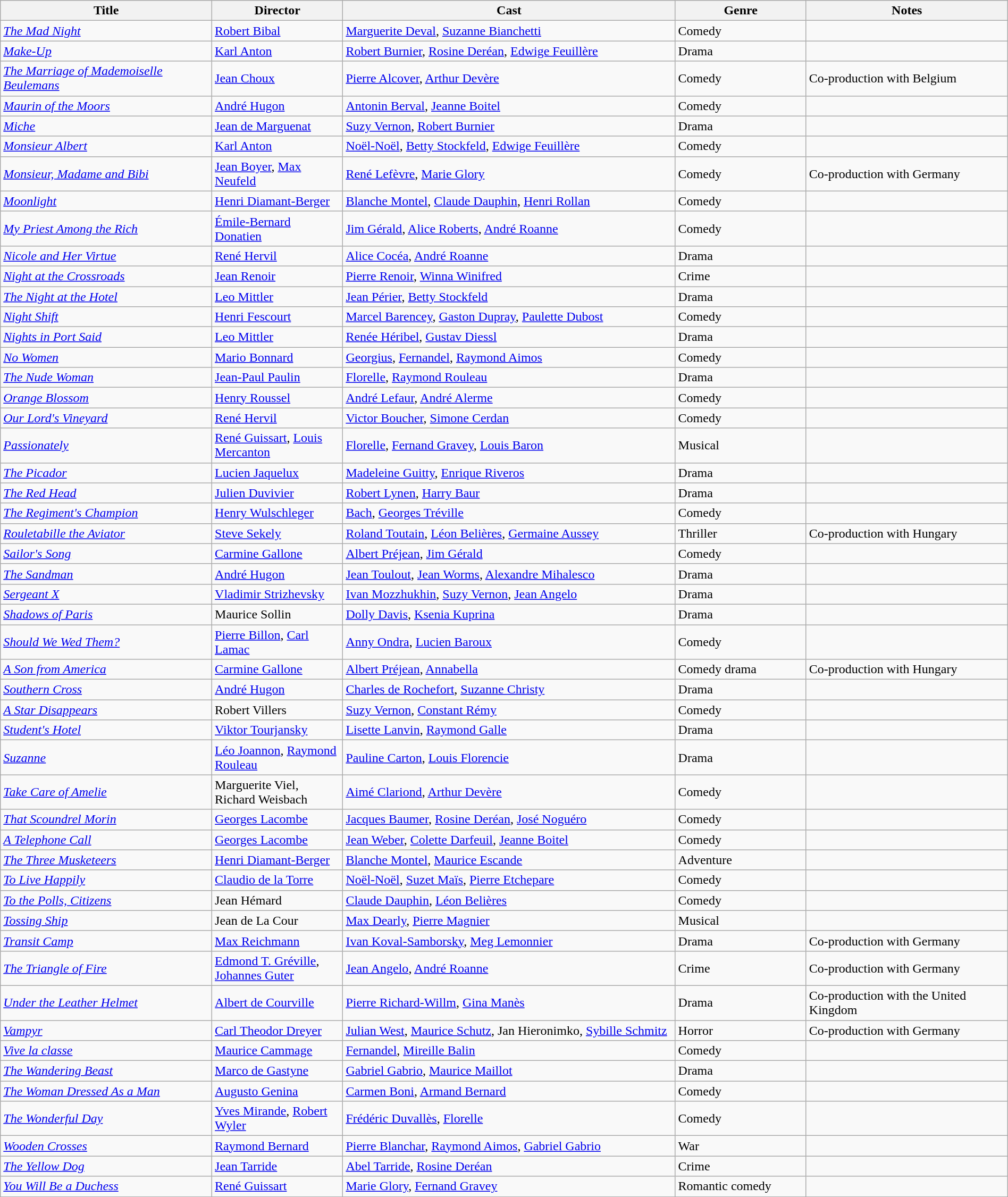<table class="wikitable" style="width:100%;">
<tr>
<th style="width:21%;">Title</th>
<th style="width:13%;">Director</th>
<th style="width:33%;">Cast</th>
<th style="width:13%;">Genre</th>
<th style="width:20%;">Notes</th>
</tr>
<tr>
<td><em><a href='#'>The Mad Night</a></em></td>
<td><a href='#'>Robert Bibal</a></td>
<td><a href='#'>Marguerite Deval</a>, <a href='#'>Suzanne Bianchetti</a></td>
<td>Comedy</td>
<td></td>
</tr>
<tr>
<td><em><a href='#'>Make-Up</a></em></td>
<td><a href='#'>Karl Anton</a></td>
<td><a href='#'>Robert Burnier</a>, <a href='#'>Rosine Deréan</a>, <a href='#'>Edwige Feuillère</a></td>
<td>Drama</td>
<td></td>
</tr>
<tr>
<td><em><a href='#'>The Marriage of Mademoiselle Beulemans</a></em></td>
<td><a href='#'>Jean Choux</a></td>
<td><a href='#'>Pierre Alcover</a>, <a href='#'>Arthur Devère</a></td>
<td>Comedy</td>
<td>Co-production with Belgium</td>
</tr>
<tr>
<td><em><a href='#'>Maurin of the Moors</a></em></td>
<td><a href='#'>André Hugon</a></td>
<td><a href='#'>Antonin Berval</a>, <a href='#'>Jeanne Boitel</a></td>
<td>Comedy</td>
<td></td>
</tr>
<tr>
<td><em><a href='#'>Miche</a></em></td>
<td><a href='#'>Jean de Marguenat</a></td>
<td><a href='#'>Suzy Vernon</a>, <a href='#'>Robert Burnier</a></td>
<td>Drama</td>
<td></td>
</tr>
<tr>
<td><em><a href='#'>Monsieur Albert</a></em></td>
<td><a href='#'>Karl Anton</a></td>
<td><a href='#'>Noël-Noël</a>, <a href='#'>Betty Stockfeld</a>, <a href='#'>Edwige Feuillère</a></td>
<td>Comedy</td>
<td></td>
</tr>
<tr>
<td><em><a href='#'>Monsieur, Madame and Bibi</a></em></td>
<td><a href='#'>Jean Boyer</a>, <a href='#'>Max Neufeld</a></td>
<td><a href='#'>René Lefèvre</a>, <a href='#'>Marie Glory</a></td>
<td>Comedy</td>
<td>Co-production with Germany</td>
</tr>
<tr>
<td><em><a href='#'>Moonlight</a></em></td>
<td><a href='#'>Henri Diamant-Berger</a></td>
<td><a href='#'>Blanche Montel</a>, <a href='#'>Claude Dauphin</a>, <a href='#'>Henri Rollan</a></td>
<td>Comedy</td>
<td></td>
</tr>
<tr>
<td><em><a href='#'>My Priest Among the Rich</a></em></td>
<td><a href='#'>Émile-Bernard Donatien</a></td>
<td><a href='#'>Jim Gérald</a>, <a href='#'>Alice Roberts</a>, <a href='#'>André Roanne</a></td>
<td>Comedy</td>
<td></td>
</tr>
<tr>
<td><em><a href='#'>Nicole and Her Virtue</a></em></td>
<td><a href='#'>René Hervil</a></td>
<td><a href='#'>Alice Cocéa</a>, <a href='#'>André Roanne</a></td>
<td>Drama</td>
<td></td>
</tr>
<tr>
<td><em><a href='#'>Night at the Crossroads</a></em></td>
<td><a href='#'>Jean Renoir</a></td>
<td><a href='#'>Pierre Renoir</a>, <a href='#'>Winna Winifred</a></td>
<td>Crime</td>
<td></td>
</tr>
<tr>
<td><em><a href='#'>The Night at the Hotel</a></em></td>
<td><a href='#'>Leo Mittler</a></td>
<td><a href='#'>Jean Périer</a>, <a href='#'>Betty Stockfeld</a></td>
<td>Drama</td>
<td></td>
</tr>
<tr>
<td><em><a href='#'>Night Shift</a></em></td>
<td><a href='#'>Henri Fescourt</a></td>
<td><a href='#'>Marcel Barencey</a>, <a href='#'>Gaston Dupray</a>, <a href='#'>Paulette Dubost</a></td>
<td>Comedy</td>
<td></td>
</tr>
<tr>
<td><em><a href='#'>Nights in Port Said</a></em></td>
<td><a href='#'>Leo Mittler</a></td>
<td><a href='#'>Renée Héribel</a>, <a href='#'>Gustav Diessl</a></td>
<td>Drama</td>
<td></td>
</tr>
<tr>
<td><em><a href='#'>No Women</a></em></td>
<td><a href='#'>Mario Bonnard</a></td>
<td><a href='#'>Georgius</a>, <a href='#'>Fernandel</a>, <a href='#'>Raymond Aimos</a></td>
<td>Comedy</td>
<td></td>
</tr>
<tr>
<td><em><a href='#'>The Nude Woman</a></em></td>
<td><a href='#'>Jean-Paul Paulin</a></td>
<td><a href='#'>Florelle</a>, <a href='#'>Raymond Rouleau</a></td>
<td>Drama</td>
<td></td>
</tr>
<tr>
<td><em><a href='#'>Orange Blossom</a></em></td>
<td><a href='#'>Henry Roussel</a></td>
<td><a href='#'>André Lefaur</a>, <a href='#'>André Alerme</a></td>
<td>Comedy</td>
<td></td>
</tr>
<tr>
<td><em><a href='#'>Our Lord's Vineyard</a></em></td>
<td><a href='#'>René Hervil</a></td>
<td><a href='#'>Victor Boucher</a>, <a href='#'>Simone Cerdan</a></td>
<td>Comedy</td>
<td></td>
</tr>
<tr>
<td><em><a href='#'>Passionately</a></em></td>
<td><a href='#'>René Guissart</a>, <a href='#'>Louis Mercanton</a></td>
<td><a href='#'>Florelle</a>, <a href='#'>Fernand Gravey</a>, <a href='#'>Louis Baron</a></td>
<td>Musical</td>
<td></td>
</tr>
<tr>
<td><em><a href='#'>The Picador</a></em></td>
<td><a href='#'>Lucien Jaquelux</a></td>
<td><a href='#'>Madeleine Guitty</a>, <a href='#'>Enrique Riveros</a></td>
<td>Drama</td>
<td></td>
</tr>
<tr>
<td><em><a href='#'>The Red Head</a></em></td>
<td><a href='#'>Julien Duvivier</a></td>
<td><a href='#'>Robert Lynen</a>, <a href='#'>Harry Baur</a></td>
<td>Drama</td>
<td></td>
</tr>
<tr>
<td><em><a href='#'>The Regiment's Champion</a></em></td>
<td><a href='#'>Henry Wulschleger</a></td>
<td><a href='#'>Bach</a>, <a href='#'>Georges Tréville</a></td>
<td>Comedy</td>
<td></td>
</tr>
<tr>
<td><em><a href='#'>Rouletabille the Aviator</a></em></td>
<td><a href='#'>Steve Sekely</a></td>
<td><a href='#'>Roland Toutain</a>, <a href='#'>Léon Belières</a>, <a href='#'>Germaine Aussey</a></td>
<td>Thriller</td>
<td>Co-production with Hungary</td>
</tr>
<tr>
<td><em><a href='#'>Sailor's Song</a></em></td>
<td><a href='#'>Carmine Gallone</a></td>
<td><a href='#'>Albert Préjean</a>, <a href='#'>Jim Gérald</a></td>
<td>Comedy</td>
<td></td>
</tr>
<tr>
<td><em><a href='#'>The Sandman</a></em></td>
<td><a href='#'>André Hugon</a></td>
<td><a href='#'>Jean Toulout</a>, <a href='#'>Jean Worms</a>, <a href='#'>Alexandre Mihalesco</a></td>
<td>Drama</td>
<td></td>
</tr>
<tr>
<td><em><a href='#'>Sergeant X</a></em></td>
<td><a href='#'>Vladimir Strizhevsky</a></td>
<td><a href='#'>Ivan Mozzhukhin</a>, <a href='#'>Suzy Vernon</a>, <a href='#'>Jean Angelo</a></td>
<td>Drama</td>
<td></td>
</tr>
<tr>
<td><em><a href='#'>Shadows of Paris</a></em></td>
<td>Maurice Sollin</td>
<td><a href='#'>Dolly Davis</a>, <a href='#'>Ksenia Kuprina</a></td>
<td>Drama</td>
<td></td>
</tr>
<tr>
<td><em><a href='#'>Should We Wed Them?</a></em></td>
<td><a href='#'>Pierre Billon</a>, <a href='#'>Carl Lamac</a></td>
<td><a href='#'>Anny Ondra</a>, <a href='#'>Lucien Baroux</a></td>
<td>Comedy</td>
<td></td>
</tr>
<tr>
<td><em><a href='#'>A Son from America</a></em></td>
<td><a href='#'>Carmine Gallone</a></td>
<td><a href='#'>Albert Préjean</a>, <a href='#'>Annabella</a></td>
<td>Comedy drama</td>
<td>Co-production with Hungary</td>
</tr>
<tr>
<td><em><a href='#'>Southern Cross</a></em></td>
<td><a href='#'>André Hugon</a></td>
<td><a href='#'>Charles de Rochefort</a>, <a href='#'>Suzanne Christy</a></td>
<td>Drama</td>
<td></td>
</tr>
<tr>
<td><em><a href='#'>A Star Disappears</a></em></td>
<td>Robert Villers</td>
<td><a href='#'>Suzy Vernon</a>, <a href='#'>Constant Rémy</a></td>
<td>Comedy</td>
<td></td>
</tr>
<tr>
<td><em><a href='#'>Student's Hotel</a></em></td>
<td><a href='#'>Viktor Tourjansky</a></td>
<td><a href='#'>Lisette Lanvin</a>, <a href='#'>Raymond Galle</a></td>
<td>Drama</td>
<td></td>
</tr>
<tr>
<td><em><a href='#'>Suzanne</a></em></td>
<td><a href='#'>Léo Joannon</a>, <a href='#'>Raymond Rouleau</a></td>
<td><a href='#'>Pauline Carton</a>, <a href='#'>Louis Florencie</a></td>
<td>Drama</td>
<td></td>
</tr>
<tr>
<td><em><a href='#'>Take Care of Amelie</a></em></td>
<td>Marguerite Viel, Richard Weisbach</td>
<td><a href='#'>Aimé Clariond</a>, <a href='#'>Arthur Devère</a></td>
<td>Comedy</td>
<td></td>
</tr>
<tr>
<td><em><a href='#'>That Scoundrel Morin</a></em></td>
<td><a href='#'>Georges Lacombe</a></td>
<td><a href='#'>Jacques Baumer</a>, <a href='#'>Rosine Deréan</a>, <a href='#'>José Noguéro</a></td>
<td>Comedy</td>
<td></td>
</tr>
<tr>
<td><em><a href='#'>A Telephone Call</a></em></td>
<td><a href='#'>Georges Lacombe</a></td>
<td><a href='#'>Jean Weber</a>, <a href='#'>Colette Darfeuil</a>, <a href='#'>Jeanne Boitel</a></td>
<td>Comedy</td>
<td></td>
</tr>
<tr>
<td><em><a href='#'>The Three Musketeers</a></em></td>
<td><a href='#'>Henri Diamant-Berger</a></td>
<td><a href='#'>Blanche Montel</a>, <a href='#'>Maurice Escande</a></td>
<td>Adventure</td>
<td></td>
</tr>
<tr>
<td><em><a href='#'>To Live Happily</a></em></td>
<td><a href='#'>Claudio de la Torre</a></td>
<td><a href='#'>Noël-Noël</a>, <a href='#'>Suzet Maïs</a>, <a href='#'>Pierre Etchepare</a></td>
<td>Comedy</td>
<td></td>
</tr>
<tr>
<td><em><a href='#'>To the Polls, Citizens</a></em></td>
<td>Jean Hémard</td>
<td><a href='#'>Claude Dauphin</a>, <a href='#'>Léon Belières</a></td>
<td>Comedy</td>
<td></td>
</tr>
<tr>
<td><em><a href='#'>Tossing Ship</a></em></td>
<td>Jean de La Cour</td>
<td><a href='#'>Max Dearly</a>, <a href='#'>Pierre Magnier</a></td>
<td>Musical</td>
<td></td>
</tr>
<tr>
<td><em><a href='#'>Transit Camp</a></em></td>
<td><a href='#'>Max Reichmann</a></td>
<td><a href='#'>Ivan Koval-Samborsky</a>, <a href='#'>Meg Lemonnier</a></td>
<td>Drama</td>
<td>Co-production with Germany</td>
</tr>
<tr>
<td><em><a href='#'>The Triangle of Fire</a></em></td>
<td><a href='#'>Edmond T. Gréville</a>, <a href='#'>Johannes Guter</a></td>
<td><a href='#'>Jean Angelo</a>, <a href='#'>André Roanne</a></td>
<td>Crime</td>
<td>Co-production with Germany</td>
</tr>
<tr>
<td><em><a href='#'>Under the Leather Helmet</a></em></td>
<td><a href='#'>Albert de Courville</a></td>
<td><a href='#'>Pierre Richard-Willm</a>, <a href='#'>Gina Manès</a></td>
<td>Drama</td>
<td>Co-production with the United Kingdom</td>
</tr>
<tr>
<td><em><a href='#'>Vampyr</a></em></td>
<td><a href='#'>Carl Theodor Dreyer</a></td>
<td><a href='#'>Julian West</a>, <a href='#'>Maurice Schutz</a>, Jan Hieronimko, <a href='#'>Sybille Schmitz</a></td>
<td>Horror</td>
<td>Co-production with Germany</td>
</tr>
<tr>
<td><em><a href='#'>Vive la classe</a> </em></td>
<td><a href='#'>Maurice Cammage</a></td>
<td><a href='#'>Fernandel</a>, <a href='#'>Mireille Balin</a></td>
<td>Comedy</td>
<td></td>
</tr>
<tr>
<td><em><a href='#'>The Wandering Beast</a></em></td>
<td><a href='#'>Marco de Gastyne</a></td>
<td><a href='#'>Gabriel Gabrio</a>, <a href='#'>Maurice Maillot</a></td>
<td>Drama</td>
<td></td>
</tr>
<tr>
<td><em><a href='#'>The Woman Dressed As a Man</a></em></td>
<td><a href='#'>Augusto Genina</a></td>
<td><a href='#'>Carmen Boni</a>, <a href='#'>Armand Bernard</a></td>
<td>Comedy</td>
<td></td>
</tr>
<tr>
<td><em><a href='#'>The Wonderful Day</a></em></td>
<td><a href='#'>Yves Mirande</a>, <a href='#'>Robert Wyler</a></td>
<td><a href='#'>Frédéric Duvallès</a>, <a href='#'>Florelle</a></td>
<td>Comedy</td>
<td></td>
</tr>
<tr>
<td><em><a href='#'>Wooden Crosses</a></em></td>
<td><a href='#'>Raymond Bernard</a></td>
<td><a href='#'>Pierre Blanchar</a>, <a href='#'>Raymond Aimos</a>, <a href='#'>Gabriel Gabrio</a></td>
<td>War</td>
<td></td>
</tr>
<tr>
<td><em><a href='#'>The Yellow Dog</a></em></td>
<td><a href='#'>Jean Tarride</a></td>
<td><a href='#'>Abel Tarride</a>, <a href='#'>Rosine Deréan</a></td>
<td>Crime</td>
<td></td>
</tr>
<tr>
<td><em><a href='#'>You Will Be a Duchess</a></em></td>
<td><a href='#'>René Guissart</a></td>
<td><a href='#'>Marie Glory</a>, <a href='#'>Fernand Gravey</a></td>
<td>Romantic comedy</td>
<td></td>
</tr>
<tr>
</tr>
</table>
